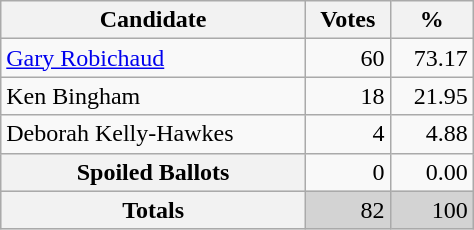<table class="wikitable" width="25%">
<tr>
<th>Candidate</th>
<th>Votes</th>
<th>%</th>
</tr>
<tr>
<td><a href='#'>Gary Robichaud</a></td>
<td align="right">60</td>
<td align="right">73.17</td>
</tr>
<tr>
<td>Ken Bingham</td>
<td align="right">18</td>
<td align="right">21.95</td>
</tr>
<tr>
<td>Deborah Kelly-Hawkes</td>
<td align="right">4</td>
<td align="right">4.88</td>
</tr>
<tr>
<th>Spoiled Ballots</th>
<td align="right">0</td>
<td align="right">0.00</td>
</tr>
<tr bgcolor=lightgrey>
<th>Totals</th>
<td align="right">82</td>
<td align="right">100</td>
</tr>
</table>
